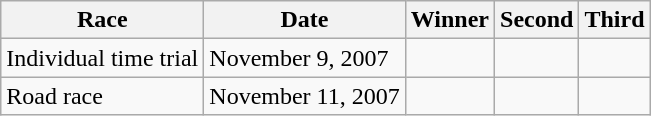<table class="wikitable">
<tr>
<th>Race</th>
<th>Date</th>
<th>Winner</th>
<th>Second</th>
<th>Third</th>
</tr>
<tr>
<td>Individual time trial</td>
<td>November 9, 2007</td>
<td></td>
<td></td>
<td></td>
</tr>
<tr>
<td>Road race</td>
<td>November 11, 2007</td>
<td></td>
<td></td>
<td></td>
</tr>
</table>
